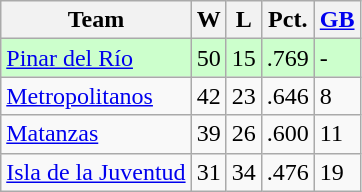<table class="wikitable">
<tr>
<th>Team</th>
<th>W</th>
<th>L</th>
<th>Pct.</th>
<th><a href='#'>GB</a></th>
</tr>
<tr style="background-color:#ccffcc;">
<td><a href='#'>Pinar del Río</a></td>
<td>50</td>
<td>15</td>
<td>.769</td>
<td>-</td>
</tr>
<tr>
<td><a href='#'>Metropolitanos</a></td>
<td>42</td>
<td>23</td>
<td>.646</td>
<td>8</td>
</tr>
<tr>
<td><a href='#'>Matanzas</a></td>
<td>39</td>
<td>26</td>
<td>.600</td>
<td>11</td>
</tr>
<tr>
<td><a href='#'>Isla de la Juventud</a></td>
<td>31</td>
<td>34</td>
<td>.476</td>
<td>19</td>
</tr>
</table>
